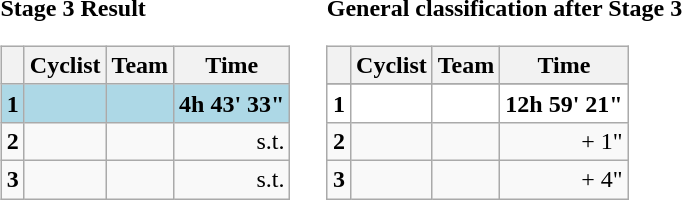<table>
<tr>
<td><strong>Stage 3 Result</strong><br><table class="wikitable">
<tr>
<th></th>
<th>Cyclist</th>
<th>Team</th>
<th>Time</th>
</tr>
<tr style="background:lightblue">
<td><strong>1</strong></td>
<td><strong></strong></td>
<td><strong></strong></td>
<td align=right><strong>4h 43' 33"</strong></td>
</tr>
<tr>
<td><strong>2</strong></td>
<td></td>
<td></td>
<td align=right>s.t.</td>
</tr>
<tr>
<td><strong>3</strong></td>
<td></td>
<td></td>
<td align=right>s.t.</td>
</tr>
</table>
</td>
<td></td>
<td><strong>General classification after Stage 3</strong><br><table class="wikitable">
<tr>
<th></th>
<th>Cyclist</th>
<th>Team</th>
<th>Time</th>
</tr>
<tr>
</tr>
<tr style="background:white">
<td><strong>1</strong></td>
<td><strong></strong></td>
<td><strong></strong></td>
<td align=right><strong>12h 59' 21"</strong></td>
</tr>
<tr>
<td><strong>2</strong></td>
<td></td>
<td></td>
<td align=right>+ 1"</td>
</tr>
<tr>
<td><strong>3</strong></td>
<td></td>
<td></td>
<td align=right>+ 4"</td>
</tr>
</table>
</td>
</tr>
</table>
